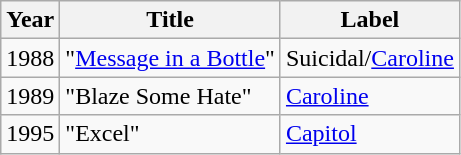<table class="wikitable">
<tr>
<th>Year</th>
<th>Title</th>
<th>Label</th>
</tr>
<tr>
<td>1988</td>
<td>"<a href='#'>Message in a Bottle</a>"</td>
<td>Suicidal/<a href='#'>Caroline</a></td>
</tr>
<tr>
<td>1989</td>
<td>"Blaze Some Hate"</td>
<td><a href='#'>Caroline</a></td>
</tr>
<tr>
<td>1995</td>
<td>"Excel"</td>
<td><a href='#'>Capitol</a></td>
</tr>
</table>
